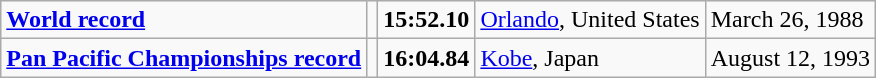<table class="wikitable">
<tr>
<td><strong><a href='#'>World record</a></strong></td>
<td></td>
<td><strong>15:52.10</strong></td>
<td><a href='#'>Orlando</a>, United States</td>
<td>March 26, 1988</td>
</tr>
<tr>
<td><strong><a href='#'>Pan Pacific Championships record</a></strong></td>
<td></td>
<td><strong>16:04.84</strong></td>
<td><a href='#'>Kobe</a>, Japan</td>
<td>August 12, 1993</td>
</tr>
</table>
